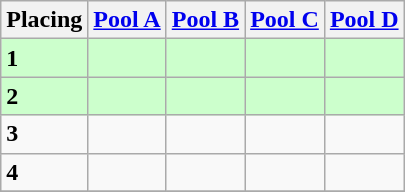<table class=wikitable style="border:1px solid #AAAAAA;">
<tr>
<th>Placing</th>
<th><a href='#'>Pool A</a></th>
<th><a href='#'>Pool B</a></th>
<th><a href='#'>Pool C</a></th>
<th><a href='#'>Pool D</a></th>
</tr>
<tr style="background: #ccffcc;">
<td><strong>1</strong></td>
<td></td>
<td></td>
<td></td>
<td></td>
</tr>
<tr style="background: #ccffcc;">
<td><strong>2</strong></td>
<td></td>
<td></td>
<td></td>
<td></td>
</tr>
<tr>
<td><strong>3</strong></td>
<td></td>
<td></td>
<td></td>
<td></td>
</tr>
<tr>
<td><strong>4</strong></td>
<td></td>
<td></td>
<td></td>
<td></td>
</tr>
<tr>
</tr>
</table>
